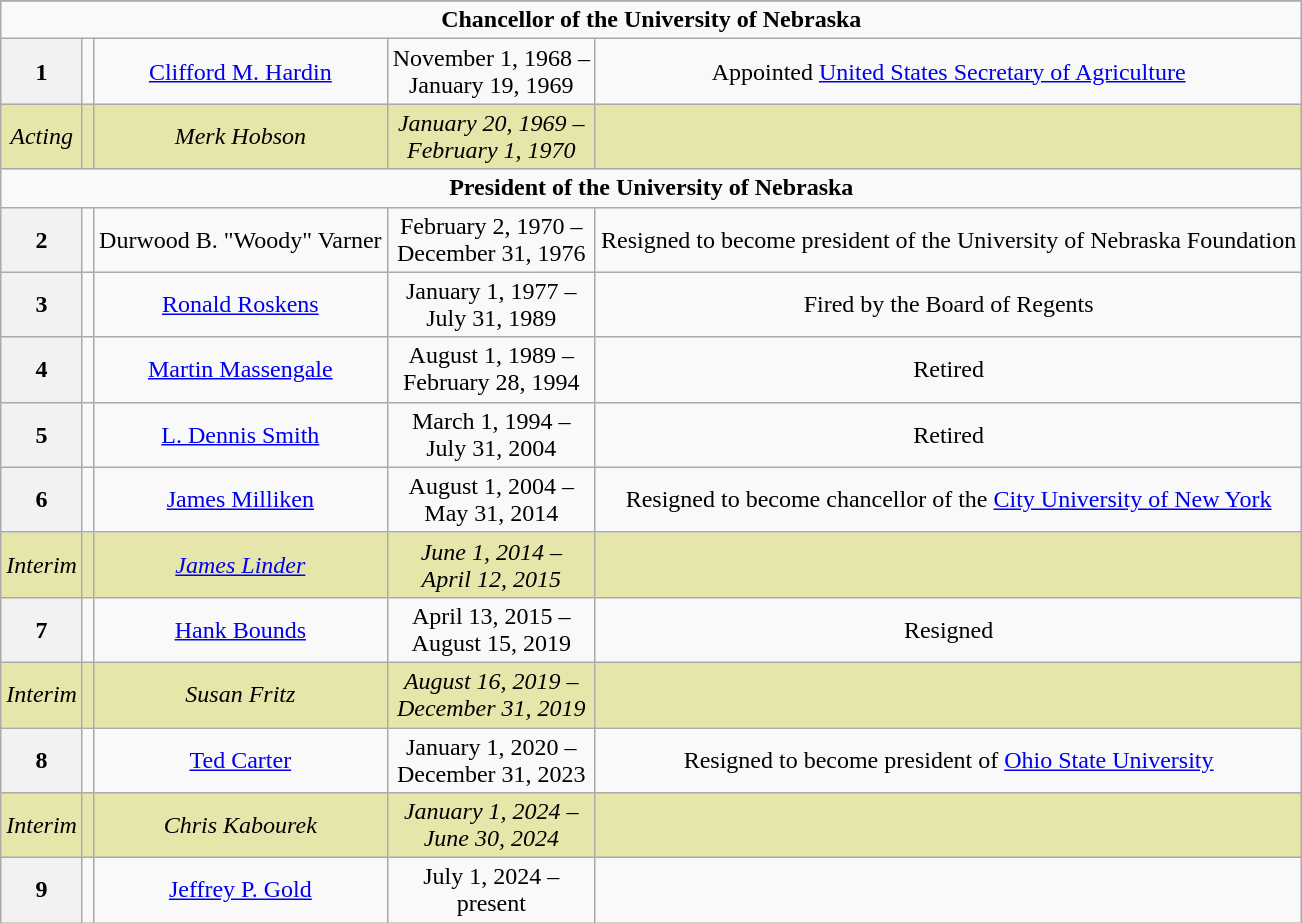<table class="wikitable" style="text-align:center;">
<tr>
</tr>
<tr>
<td colspan=5><strong>Chancellor of the University of Nebraska</strong> </td>
</tr>
<tr>
<th>1</th>
<td></td>
<td><a href='#'>Clifford M. Hardin</a> <br> </td>
<td>November 1, 1968 – <br>January 19, 1969</td>
<td>Appointed <a href='#'>United States Secretary of Agriculture</a></td>
</tr>
<tr bgcolor="#e6e6aa">
<td><em>Acting</em></td>
<td></td>
<td><em>Merk Hobson</em> <br> </td>
<td><em>January 20, 1969 – <br>February 1, 1970</em></td>
<td></td>
</tr>
<tr>
<td colspan=5><strong>President of the University of Nebraska</strong> </td>
</tr>
<tr>
<th>2</th>
<td></td>
<td>Durwood B. "Woody" Varner <br> </td>
<td>February 2, 1970 – <br>December 31, 1976</td>
<td>Resigned to become president of the University of Nebraska Foundation</td>
</tr>
<tr>
<th>3</th>
<td></td>
<td><a href='#'>Ronald Roskens</a> <br> </td>
<td>January 1, 1977 – <br>July 31, 1989</td>
<td>Fired by the Board of Regents</td>
</tr>
<tr>
<th>4</th>
<td></td>
<td><a href='#'>Martin Massengale</a> <br> </td>
<td>August 1, 1989 – <br>February 28, 1994</td>
<td>Retired</td>
</tr>
<tr>
<th>5</th>
<td></td>
<td><a href='#'>L. Dennis Smith</a> <br> </td>
<td>March 1, 1994 – <br>July 31, 2004</td>
<td>Retired</td>
</tr>
<tr>
<th>6</th>
<td></td>
<td><a href='#'>James Milliken</a> <br> </td>
<td>August 1, 2004 – <br>May 31, 2014</td>
<td>Resigned to become chancellor of the <a href='#'>City University of New York</a></td>
</tr>
<tr bgcolor="#e6e6aa">
<td><em>Interim</em></td>
<td></td>
<td><em><a href='#'>James Linder</a></em></td>
<td><em>June 1, 2014 – <br>April 12, 2015</em></td>
<td></td>
</tr>
<tr>
<th>7</th>
<td></td>
<td><a href='#'>Hank Bounds</a> <br> </td>
<td>April 13, 2015 – <br>August 15, 2019</td>
<td>Resigned</td>
</tr>
<tr bgcolor="#e6e6aa">
<td><em>Interim</em></td>
<td></td>
<td><em>Susan Fritz</em></td>
<td><em>August 16, 2019 – <br>December 31, 2019</em></td>
<td></td>
</tr>
<tr>
<th>8</th>
<td></td>
<td><a href='#'>Ted Carter</a> <br> </td>
<td>January 1, 2020 – <br>December 31, 2023</td>
<td>Resigned to become president of <a href='#'>Ohio State University</a></td>
</tr>
<tr bgcolor="#e6e6aa">
<td><em>Interim</em></td>
<td></td>
<td><em>Chris Kabourek</em></td>
<td><em>January 1, 2024 – <br>June 30, 2024</em></td>
<td></td>
</tr>
<tr>
<th>9</th>
<td></td>
<td><a href='#'>Jeffrey P. Gold</a> <br> </td>
<td>July 1, 2024 – <br>present</td>
<td></td>
</tr>
</table>
